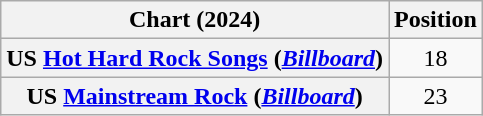<table class="wikitable sortable plainrowheaders" style="text-align:center">
<tr>
<th scope="col">Chart (2024)</th>
<th scope="col">Position</th>
</tr>
<tr>
<th scope="row">US <a href='#'>Hot Hard Rock Songs</a> (<em><a href='#'>Billboard</a></em>)</th>
<td>18</td>
</tr>
<tr>
<th scope="row">US <a href='#'>Mainstream Rock</a> (<em><a href='#'>Billboard</a></em>)</th>
<td>23</td>
</tr>
</table>
